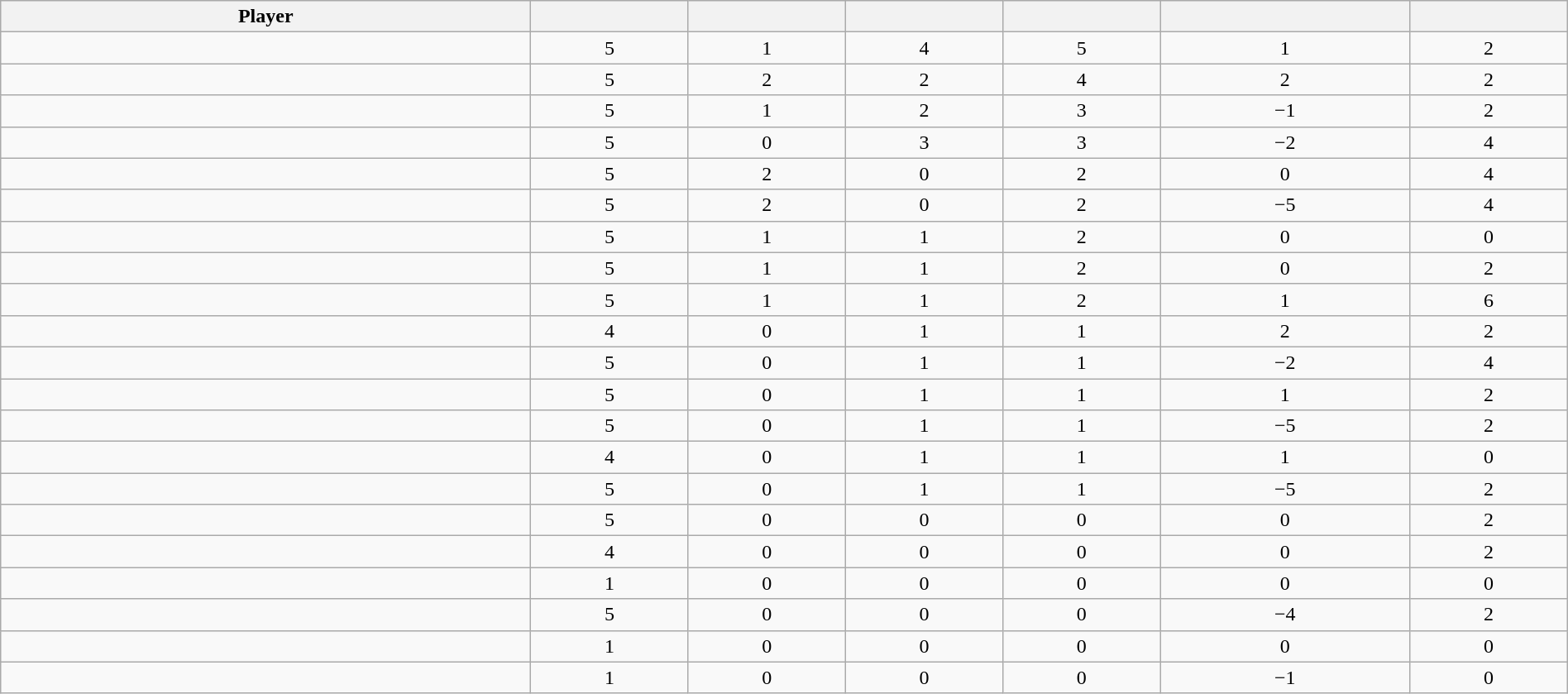<table class="wikitable sortable" style="width:100%; text-align:center;">
<tr align=center>
<th>Player</th>
<th></th>
<th></th>
<th></th>
<th></th>
<th data-sort-type="number"></th>
<th></th>
</tr>
<tr>
<td></td>
<td>5</td>
<td>1</td>
<td>4</td>
<td>5</td>
<td>1</td>
<td>2</td>
</tr>
<tr>
<td></td>
<td>5</td>
<td>2</td>
<td>2</td>
<td>4</td>
<td>2</td>
<td>2</td>
</tr>
<tr>
<td></td>
<td>5</td>
<td>1</td>
<td>2</td>
<td>3</td>
<td>−1</td>
<td>2</td>
</tr>
<tr>
<td></td>
<td>5</td>
<td>0</td>
<td>3</td>
<td>3</td>
<td>−2</td>
<td>4</td>
</tr>
<tr>
<td></td>
<td>5</td>
<td>2</td>
<td>0</td>
<td>2</td>
<td>0</td>
<td>4</td>
</tr>
<tr>
<td></td>
<td>5</td>
<td>2</td>
<td>0</td>
<td>2</td>
<td>−5</td>
<td>4</td>
</tr>
<tr>
<td></td>
<td>5</td>
<td>1</td>
<td>1</td>
<td>2</td>
<td>0</td>
<td>0</td>
</tr>
<tr>
<td></td>
<td>5</td>
<td>1</td>
<td>1</td>
<td>2</td>
<td>0</td>
<td>2</td>
</tr>
<tr>
<td></td>
<td>5</td>
<td>1</td>
<td>1</td>
<td>2</td>
<td>1</td>
<td>6</td>
</tr>
<tr>
<td></td>
<td>4</td>
<td>0</td>
<td>1</td>
<td>1</td>
<td>2</td>
<td>2</td>
</tr>
<tr>
<td></td>
<td>5</td>
<td>0</td>
<td>1</td>
<td>1</td>
<td>−2</td>
<td>4</td>
</tr>
<tr>
<td></td>
<td>5</td>
<td>0</td>
<td>1</td>
<td>1</td>
<td>1</td>
<td>2</td>
</tr>
<tr>
<td></td>
<td>5</td>
<td>0</td>
<td>1</td>
<td>1</td>
<td>−5</td>
<td>2</td>
</tr>
<tr>
<td></td>
<td>4</td>
<td>0</td>
<td>1</td>
<td>1</td>
<td>1</td>
<td>0</td>
</tr>
<tr>
<td></td>
<td>5</td>
<td>0</td>
<td>1</td>
<td>1</td>
<td>−5</td>
<td>2</td>
</tr>
<tr>
<td></td>
<td>5</td>
<td>0</td>
<td>0</td>
<td>0</td>
<td>0</td>
<td>2</td>
</tr>
<tr>
<td></td>
<td>4</td>
<td>0</td>
<td>0</td>
<td>0</td>
<td>0</td>
<td>2</td>
</tr>
<tr>
<td></td>
<td>1</td>
<td>0</td>
<td>0</td>
<td>0</td>
<td>0</td>
<td>0</td>
</tr>
<tr>
<td></td>
<td>5</td>
<td>0</td>
<td>0</td>
<td>0</td>
<td>−4</td>
<td>2</td>
</tr>
<tr>
<td></td>
<td>1</td>
<td>0</td>
<td>0</td>
<td>0</td>
<td>0</td>
<td>0</td>
</tr>
<tr>
<td></td>
<td>1</td>
<td>0</td>
<td>0</td>
<td>0</td>
<td>−1</td>
<td>0</td>
</tr>
</table>
